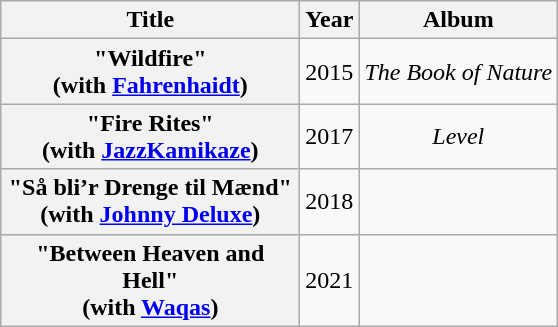<table class="wikitable plainrowheaders" style="text-align:center;">
<tr>
<th scope="col" style="width:12em;">Title</th>
<th scope="col" style="width:1em;">Year</th>
<th scope="col">Album</th>
</tr>
<tr>
<th scope="row">"Wildfire"<br><span>(with <a href='#'>Fahrenhaidt</a>)</span></th>
<td>2015</td>
<td><em>The Book of Nature</em></td>
</tr>
<tr>
<th scope="row">"Fire Rites"<br><span>(with <a href='#'>JazzKamikaze</a>)</span></th>
<td>2017</td>
<td><em>Level </em></td>
</tr>
<tr>
<th scope="row">"Så bli’r Drenge til Mænd"<br><span>(with <a href='#'>Johnny Deluxe</a>)</span></th>
<td>2018</td>
<td></td>
</tr>
<tr>
<th scope="row">"Between Heaven and Hell"<br><span>(with <a href='#'>Waqas</a>)</span></th>
<td>2021</td>
<td></td>
</tr>
</table>
